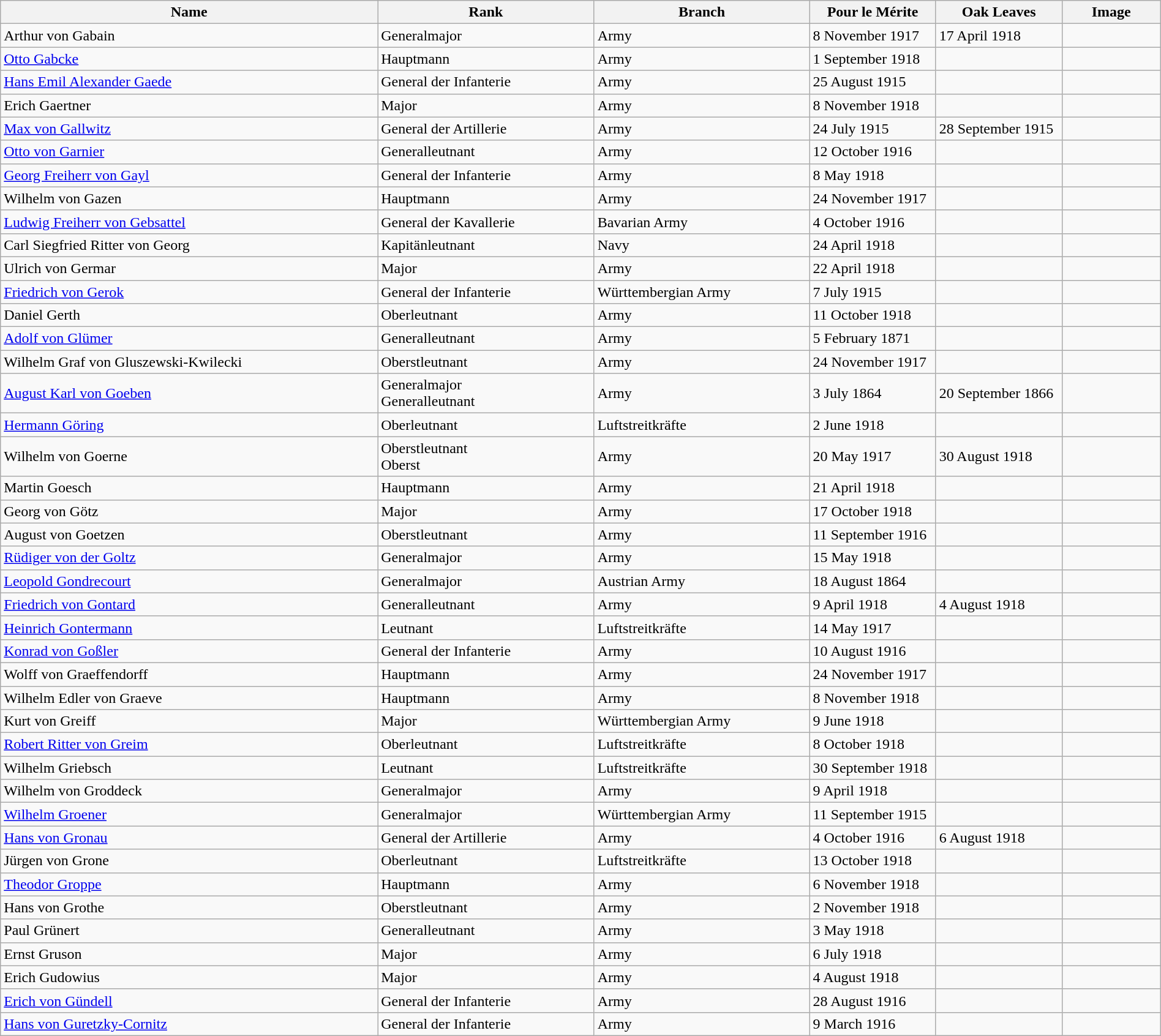<table class="wikitable" style="width:100%;">
<tr>
<th>Name</th>
<th>Rank</th>
<th>Branch</th>
<th width="130">Pour le Mérite</th>
<th width="130">Oak Leaves</th>
<th width="100">Image</th>
</tr>
<tr>
<td>Arthur von Gabain</td>
<td>Generalmajor</td>
<td>Army</td>
<td>8 November 1917</td>
<td>17 April 1918</td>
<td></td>
</tr>
<tr>
<td><a href='#'>Otto Gabcke</a></td>
<td>Hauptmann</td>
<td>Army</td>
<td>1 September 1918</td>
<td></td>
<td></td>
</tr>
<tr>
<td><a href='#'>Hans Emil Alexander Gaede</a></td>
<td>General der Infanterie</td>
<td>Army</td>
<td>25 August 1915</td>
<td></td>
<td></td>
</tr>
<tr>
<td>Erich Gaertner</td>
<td>Major</td>
<td>Army</td>
<td>8 November 1918</td>
<td></td>
<td></td>
</tr>
<tr>
<td><a href='#'>Max von Gallwitz</a></td>
<td>General der Artillerie</td>
<td>Army</td>
<td>24 July 1915</td>
<td>28 September 1915</td>
<td></td>
</tr>
<tr>
<td><a href='#'>Otto von Garnier</a></td>
<td>Generalleutnant</td>
<td>Army</td>
<td>12 October 1916</td>
<td></td>
<td></td>
</tr>
<tr>
<td><a href='#'>Georg Freiherr von Gayl</a></td>
<td>General der Infanterie</td>
<td>Army</td>
<td>8 May 1918</td>
<td></td>
<td></td>
</tr>
<tr>
<td>Wilhelm von Gazen</td>
<td>Hauptmann</td>
<td>Army</td>
<td>24 November 1917</td>
<td></td>
<td></td>
</tr>
<tr>
<td><a href='#'>Ludwig Freiherr von Gebsattel</a></td>
<td>General der Kavallerie</td>
<td>Bavarian Army</td>
<td>4 October 1916</td>
<td></td>
<td></td>
</tr>
<tr>
<td>Carl Siegfried Ritter von Georg</td>
<td>Kapitänleutnant</td>
<td>Navy</td>
<td>24 April 1918</td>
<td></td>
<td></td>
</tr>
<tr>
<td>Ulrich von Germar</td>
<td>Major</td>
<td>Army</td>
<td>22 April 1918</td>
<td></td>
<td></td>
</tr>
<tr>
<td><a href='#'>Friedrich von Gerok</a></td>
<td>General der Infanterie</td>
<td>Württembergian Army</td>
<td>7 July 1915</td>
<td></td>
<td></td>
</tr>
<tr>
<td>Daniel Gerth</td>
<td>Oberleutnant</td>
<td>Army</td>
<td>11 October 1918</td>
<td></td>
<td></td>
</tr>
<tr>
<td><a href='#'>Adolf von Glümer</a></td>
<td>Generalleutnant</td>
<td>Army</td>
<td>5 February 1871</td>
<td></td>
<td></td>
</tr>
<tr>
<td>Wilhelm Graf von Gluszewski-Kwilecki</td>
<td>Oberstleutnant</td>
<td>Army</td>
<td>24 November 1917</td>
<td></td>
<td></td>
</tr>
<tr>
<td><a href='#'>August Karl von Goeben</a></td>
<td>Generalmajor<br>Generalleutnant</td>
<td>Army</td>
<td>3 July 1864</td>
<td>20 September 1866</td>
<td></td>
</tr>
<tr>
<td><a href='#'>Hermann Göring</a></td>
<td>Oberleutnant</td>
<td>Luftstreitkräfte</td>
<td>2 June 1918</td>
<td></td>
<td></td>
</tr>
<tr>
<td>Wilhelm von Goerne</td>
<td>Oberstleutnant<br>Oberst</td>
<td>Army</td>
<td>20 May 1917</td>
<td>30 August 1918</td>
<td></td>
</tr>
<tr>
<td>Martin Goesch</td>
<td>Hauptmann</td>
<td>Army</td>
<td>21 April 1918</td>
<td></td>
<td></td>
</tr>
<tr>
<td>Georg von Götz</td>
<td>Major</td>
<td>Army</td>
<td>17 October 1918</td>
<td></td>
<td></td>
</tr>
<tr>
<td>August von Goetzen</td>
<td>Oberstleutnant</td>
<td>Army</td>
<td>11 September 1916</td>
<td></td>
<td></td>
</tr>
<tr>
<td><a href='#'>Rüdiger von der Goltz</a></td>
<td>Generalmajor</td>
<td>Army</td>
<td>15 May 1918</td>
<td></td>
<td></td>
</tr>
<tr>
<td><a href='#'>Leopold Gondrecourt</a></td>
<td>Generalmajor</td>
<td>Austrian Army</td>
<td>18 August 1864</td>
<td></td>
<td></td>
</tr>
<tr>
<td><a href='#'>Friedrich von Gontard</a></td>
<td>Generalleutnant</td>
<td>Army</td>
<td>9 April 1918</td>
<td>4 August 1918</td>
<td></td>
</tr>
<tr>
<td><a href='#'>Heinrich Gontermann</a></td>
<td>Leutnant</td>
<td>Luftstreitkräfte</td>
<td>14 May 1917</td>
<td></td>
<td></td>
</tr>
<tr>
<td><a href='#'>Konrad von Goßler</a></td>
<td>General der Infanterie</td>
<td>Army</td>
<td>10 August 1916</td>
<td></td>
<td></td>
</tr>
<tr>
<td>Wolff von Graeffendorff</td>
<td>Hauptmann</td>
<td>Army</td>
<td>24 November 1917</td>
<td></td>
<td></td>
</tr>
<tr>
<td>Wilhelm Edler von Graeve</td>
<td>Hauptmann</td>
<td>Army</td>
<td>8 November 1918</td>
<td></td>
<td></td>
</tr>
<tr>
<td>Kurt von Greiff</td>
<td>Major</td>
<td>Württembergian Army</td>
<td>9 June 1918</td>
<td></td>
<td></td>
</tr>
<tr>
<td><a href='#'>Robert Ritter von Greim</a></td>
<td>Oberleutnant</td>
<td>Luftstreitkräfte</td>
<td>8 October 1918</td>
<td></td>
<td></td>
</tr>
<tr>
<td>Wilhelm Griebsch</td>
<td>Leutnant</td>
<td>Luftstreitkräfte</td>
<td>30 September 1918</td>
<td></td>
<td></td>
</tr>
<tr>
<td>Wilhelm von Groddeck</td>
<td>Generalmajor</td>
<td>Army</td>
<td>9 April 1918</td>
<td></td>
<td></td>
</tr>
<tr>
<td><a href='#'>Wilhelm Groener</a></td>
<td>Generalmajor</td>
<td>Württembergian Army</td>
<td>11 September 1915</td>
<td></td>
<td></td>
</tr>
<tr>
<td><a href='#'>Hans von Gronau</a></td>
<td>General der Artillerie</td>
<td>Army</td>
<td>4 October 1916</td>
<td>6 August 1918</td>
<td></td>
</tr>
<tr>
<td>Jürgen von Grone</td>
<td>Oberleutnant</td>
<td>Luftstreitkräfte</td>
<td>13 October 1918</td>
<td></td>
<td></td>
</tr>
<tr>
<td><a href='#'>Theodor Groppe</a></td>
<td>Hauptmann</td>
<td>Army</td>
<td>6 November 1918</td>
<td></td>
<td></td>
</tr>
<tr>
<td>Hans von Grothe</td>
<td>Oberstleutnant</td>
<td>Army</td>
<td>2 November 1918</td>
<td></td>
<td></td>
</tr>
<tr>
<td>Paul Grünert</td>
<td>Generalleutnant</td>
<td>Army</td>
<td>3 May 1918</td>
<td></td>
<td></td>
</tr>
<tr>
<td>Ernst Gruson</td>
<td>Major</td>
<td>Army</td>
<td>6 July 1918</td>
<td></td>
<td></td>
</tr>
<tr>
<td>Erich Gudowius</td>
<td>Major</td>
<td>Army</td>
<td>4 August 1918</td>
<td></td>
<td></td>
</tr>
<tr>
<td><a href='#'>Erich von Gündell</a></td>
<td>General der Infanterie</td>
<td>Army</td>
<td>28 August 1916</td>
<td></td>
<td></td>
</tr>
<tr>
<td><a href='#'>Hans von Guretzky-Cornitz</a></td>
<td>General der Infanterie</td>
<td>Army</td>
<td>9 March 1916</td>
<td></td>
<td></td>
</tr>
</table>
